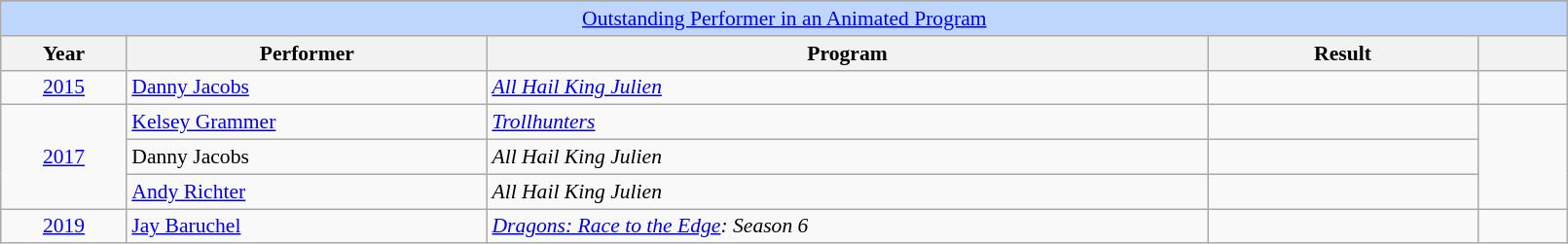<table class="wikitable plainrowheaders" style="font-size: 90%" width=85%>
<tr>
</tr>
<tr ---- bgcolor="#bfd7ff">
<td colspan=6 align=center><a href='#'>Outstanding Performer in an Animated Program</a></td>
</tr>
<tr ---- bgcolor="#ebf5ff">
<th scope="col" style="width:7%;">Year</th>
<th scope="col" style="width:20%;">Performer</th>
<th scope="col" style="width:40%;">Program</th>
<th scope="col" style="width:15%;">Result</th>
<th scope="col" class="unsortable" style="width:5%;"></th>
</tr>
<tr>
<td style="text-align:center;"><a href='#'>2015</a></td>
<td><a href='#'>Danny Jacobs</a></td>
<td><em><a href='#'>All Hail King Julien</a></em></td>
<td></td>
<td style="text-align:center;"></td>
</tr>
<tr>
<td rowspan="3" style="text-align:center;"><a href='#'>2017</a></td>
<td><a href='#'>Kelsey Grammer</a></td>
<td><em><a href='#'>Trollhunters</a></em></td>
<td></td>
<td rowspan="3" style="text-align:center;"></td>
</tr>
<tr>
<td>Danny Jacobs</td>
<td><em>All Hail King Julien</em></td>
<td></td>
</tr>
<tr>
<td><a href='#'>Andy Richter</a></td>
<td><em>All Hail King Julien</em></td>
<td></td>
</tr>
<tr>
<td style="text-align:center;"><a href='#'>2019</a></td>
<td><a href='#'>Jay Baruchel</a></td>
<td><em><a href='#'>Dragons: Race to the Edge</a>: Season 6</em></td>
<td></td>
<td></td>
</tr>
</table>
